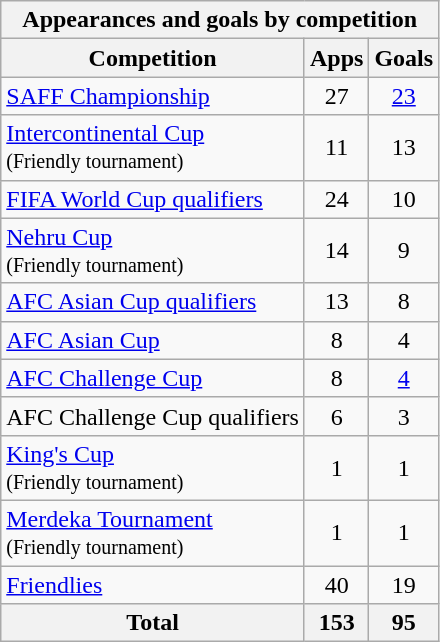<table class="wikitable sortable" style="text-align:center;">
<tr>
<th colspan=3>Appearances and goals by competition</th>
</tr>
<tr>
<th scope="col">Competition</th>
<th scope="col">Apps</th>
<th scope="col">Goals</th>
</tr>
<tr>
<td style="text-align:left" scope=row><a href='#'>SAFF Championship</a></td>
<td>27</td>
<td><a href='#'>23</a></td>
</tr>
<tr>
<td style="text-align:left" scope=row><a href='#'>Intercontinental Cup</a><br><small>(Friendly tournament)</small></td>
<td>11</td>
<td>13</td>
</tr>
<tr>
<td style="text-align:left" scope=row><a href='#'>FIFA World Cup qualifiers</a></td>
<td>24</td>
<td>10</td>
</tr>
<tr>
<td style="text-align:left" scope=row><a href='#'>Nehru Cup</a><br><small>(Friendly tournament)</small></td>
<td>14</td>
<td>9</td>
</tr>
<tr>
<td style="text-align:left" scope=row><a href='#'>AFC Asian Cup qualifiers</a></td>
<td>13</td>
<td>8</td>
</tr>
<tr>
<td style="text-align:left" scope=row><a href='#'>AFC Asian Cup</a></td>
<td>8</td>
<td>4</td>
</tr>
<tr>
<td style="text-align:left" scope=row><a href='#'>AFC Challenge Cup</a></td>
<td>8</td>
<td><a href='#'>4</a></td>
</tr>
<tr>
<td style="text-align:left" scope=row>AFC Challenge Cup qualifiers</td>
<td>6</td>
<td>3</td>
</tr>
<tr>
<td style="text-align:left" scope=row><a href='#'>King's Cup</a><br><small>(Friendly tournament)</small></td>
<td>1</td>
<td>1</td>
</tr>
<tr>
<td style="text-align:left" scope=row><a href='#'>Merdeka Tournament</a><br><small>(Friendly tournament)</small></td>
<td>1</td>
<td>1</td>
</tr>
<tr>
<td style="text-align:left" scope=row><a href='#'>Friendlies</a></td>
<td>40</td>
<td>19</td>
</tr>
<tr>
<th scope=row>Total</th>
<th>153</th>
<th>95</th>
</tr>
</table>
